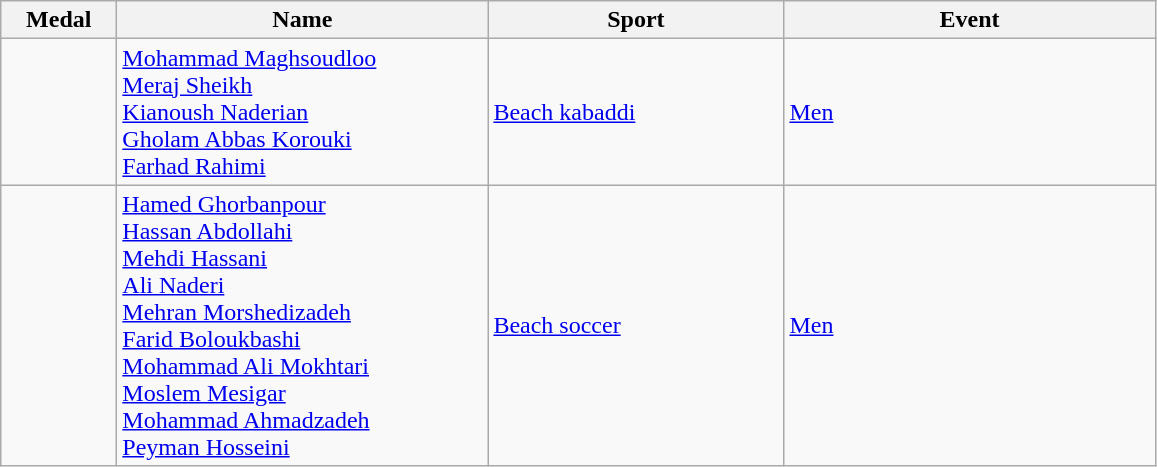<table class="wikitable sortable" style="text-align:left;">
<tr>
<th width="70">Medal</th>
<th width="240">Name</th>
<th width="190">Sport</th>
<th width="240">Event</th>
</tr>
<tr>
<td></td>
<td><a href='#'>Mohammad Maghsoudloo</a><br><a href='#'>Meraj Sheikh</a><br><a href='#'>Kianoush Naderian</a><br><a href='#'>Gholam Abbas Korouki</a><br><a href='#'>Farhad Rahimi</a></td>
<td><a href='#'>Beach kabaddi</a></td>
<td><a href='#'>Men</a></td>
</tr>
<tr>
<td></td>
<td><a href='#'>Hamed Ghorbanpour</a><br><a href='#'>Hassan Abdollahi</a><br><a href='#'>Mehdi Hassani</a><br><a href='#'>Ali Naderi</a><br><a href='#'>Mehran Morshedizadeh</a><br><a href='#'>Farid Boloukbashi</a><br><a href='#'>Mohammad Ali Mokhtari</a><br><a href='#'>Moslem Mesigar</a><br><a href='#'>Mohammad Ahmadzadeh</a><br><a href='#'>Peyman Hosseini</a></td>
<td><a href='#'>Beach soccer</a></td>
<td><a href='#'>Men</a></td>
</tr>
</table>
